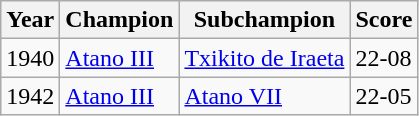<table class="wikitable">
<tr>
<th>Year</th>
<th>Champion</th>
<th>Subchampion</th>
<th>Score</th>
</tr>
<tr>
<td>1940</td>
<td><a href='#'>Atano III</a></td>
<td><a href='#'>Txikito de Iraeta</a></td>
<td>22-08</td>
</tr>
<tr>
<td>1942</td>
<td><a href='#'>Atano III</a></td>
<td><a href='#'>Atano VII</a></td>
<td>22-05</td>
</tr>
</table>
